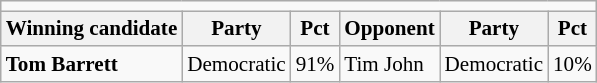<table class="wikitable" style="font-size:88%">
<tr>
<td colspan=10></td>
</tr>
<tr>
<th>Winning candidate</th>
<th>Party</th>
<th>Pct</th>
<th>Opponent</th>
<th>Party</th>
<th>Pct</th>
</tr>
<tr>
<td><strong>Tom Barrett</strong></td>
<td>Democratic</td>
<td>91%</td>
<td>Tim John</td>
<td>Democratic</td>
<td>10%</td>
</tr>
</table>
